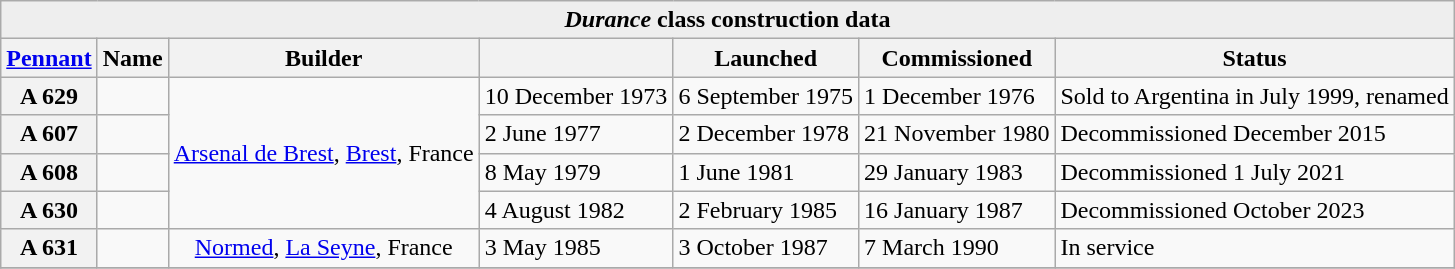<table border="1" class="wikitable plainrowheaders collapsible ">
<tr>
<th colspan="7" style="background:#eee;" align="center"><em>Durance</em> class construction data</th>
</tr>
<tr>
<th scope="col"><a href='#'>Pennant</a></th>
<th scope="col">Name</th>
<th scope="col">Builder</th>
<th scope="col"></th>
<th scope="col">Launched</th>
<th scope="col">Commissioned</th>
<th scope="col">Status</th>
</tr>
<tr>
<th scope="row">A 629</th>
<td></td>
<td rowspan=4 align=center><a href='#'>Arsenal de Brest</a>, <a href='#'>Brest</a>, France</td>
<td>10 December 1973</td>
<td>6 September 1975</td>
<td>1 December 1976</td>
<td>Sold to Argentina in July 1999, renamed </td>
</tr>
<tr>
<th scope="row">A 607</th>
<td></td>
<td>2 June 1977</td>
<td>2 December 1978</td>
<td>21 November 1980</td>
<td>Decommissioned December 2015</td>
</tr>
<tr>
<th scope="row">A 608</th>
<td></td>
<td>8 May 1979</td>
<td>1 June 1981</td>
<td>29 January 1983</td>
<td>Decommissioned 1 July 2021</td>
</tr>
<tr>
<th scope="row">A 630</th>
<td></td>
<td>4 August 1982</td>
<td>2 February 1985</td>
<td>16 January 1987</td>
<td>Decommissioned October 2023</td>
</tr>
<tr>
<th scope="row">A 631</th>
<td></td>
<td align=center><a href='#'>Normed</a>, <a href='#'>La Seyne</a>, France</td>
<td>3 May 1985</td>
<td>3 October 1987</td>
<td>7 March 1990</td>
<td>In service</td>
</tr>
<tr>
</tr>
</table>
